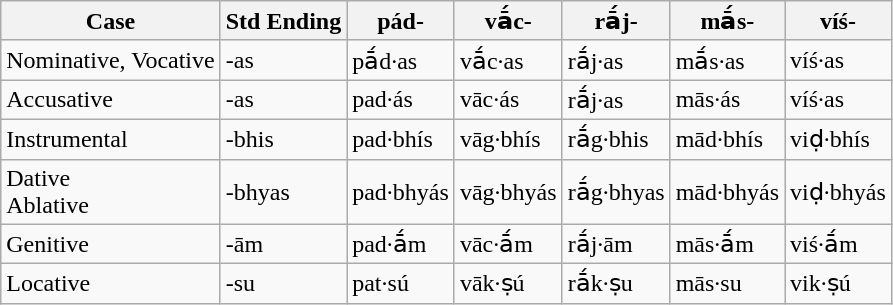<table class="wikitable">
<tr>
<th>Case</th>
<th>Std Ending</th>
<th>pád-</th>
<th>vā́c-</th>
<th>rā́j-</th>
<th>mā́s-</th>
<th>víś-</th>
</tr>
<tr>
<td>Nominative, Vocative</td>
<td>-as</td>
<td>pā́d·as</td>
<td>vā́c·as</td>
<td>rā́j·as</td>
<td>mā́s·as</td>
<td>víś·as</td>
</tr>
<tr>
<td>Accusative</td>
<td>-as</td>
<td>pad·ás</td>
<td>vāc·ás</td>
<td>rā́j·as</td>
<td>mās·ás</td>
<td>víś·as</td>
</tr>
<tr>
<td>Instrumental</td>
<td>-bhis</td>
<td>pad·bhís</td>
<td>vāg·bhís</td>
<td>rā́g·bhis</td>
<td>mād·bhís</td>
<td>viḍ·bhís</td>
</tr>
<tr>
<td>Dative <br> Ablative</td>
<td>-bhyas</td>
<td>pad·bhyás</td>
<td>vāg·bhyás</td>
<td>rā́g·bhyas</td>
<td>mād·bhyás</td>
<td>viḍ·bhyás</td>
</tr>
<tr>
<td>Genitive</td>
<td>-ām</td>
<td>pad·ā́m</td>
<td>vāc·ā́m</td>
<td>rā́j·ām</td>
<td>mās·ā́m</td>
<td>viś·ā́m</td>
</tr>
<tr>
<td>Locative</td>
<td>-su</td>
<td>pat·sú</td>
<td>vāk·ṣú</td>
<td>rā́k·ṣu</td>
<td>mās·su</td>
<td>vik·ṣú</td>
</tr>
</table>
